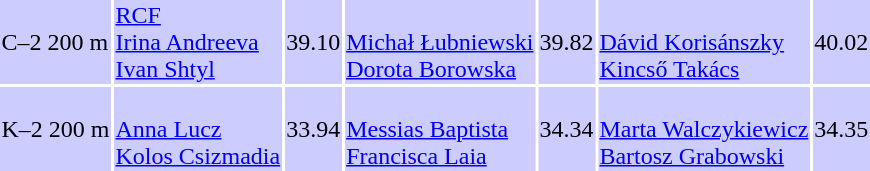<table>
<tr bgcolor=ccccff>
<td>C–2 200 m<br></td>
<td> <a href='#'>RCF</a><br><a href='#'>Irina Andreeva</a><br><a href='#'>Ivan Shtyl</a></td>
<td>39.10</td>
<td><br><a href='#'>Michał Łubniewski</a><br><a href='#'>Dorota Borowska</a></td>
<td>39.82</td>
<td><br><a href='#'>Dávid Korisánszky</a><br><a href='#'>Kincső Takács</a></td>
<td>40.02</td>
</tr>
<tr bgcolor=ccccff>
<td>K–2 200 m<br></td>
<td><br><a href='#'>Anna Lucz</a><br><a href='#'>Kolos Csizmadia</a></td>
<td>33.94</td>
<td><br><a href='#'>Messias Baptista</a><br><a href='#'>Francisca Laia</a></td>
<td>34.34</td>
<td><br><a href='#'>Marta Walczykiewicz</a><br><a href='#'>Bartosz Grabowski</a></td>
<td>34.35</td>
</tr>
</table>
